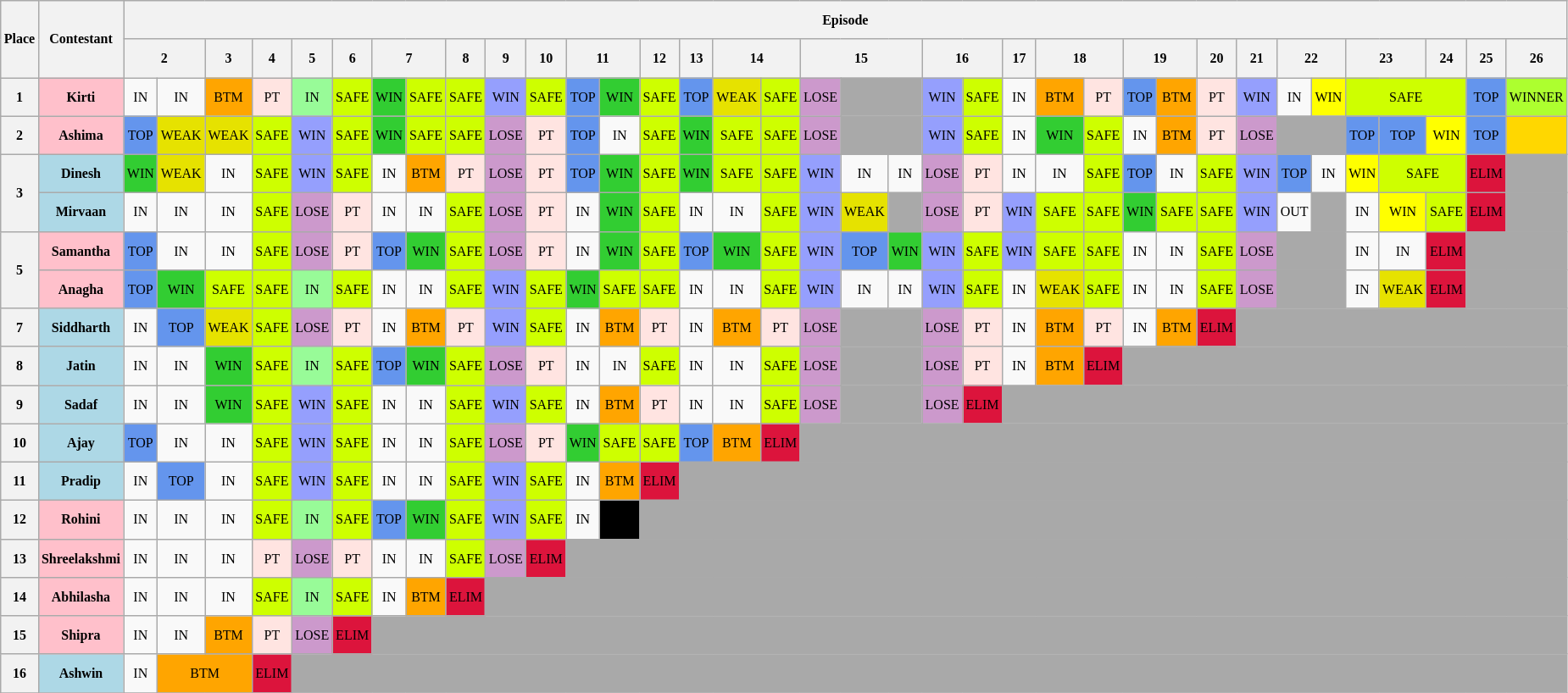<table class="wikitable" style="text-align: center; font-size: 8pt; line-height:25px;">
<tr>
<th rowspan="2">Place</th>
<th rowspan="2">Contestant</th>
<th colspan="36">Episode</th>
</tr>
<tr>
<th colspan="2">2</th>
<th>3</th>
<th>4</th>
<th>5</th>
<th>6</th>
<th colspan="2">7</th>
<th>8</th>
<th>9</th>
<th>10</th>
<th colspan="2">11</th>
<th>12</th>
<th>13</th>
<th colspan="2">14</th>
<th colspan="3">15</th>
<th colspan="2">16</th>
<th>17</th>
<th colspan="2">18</th>
<th colspan="2">19</th>
<th>20</th>
<th>21</th>
<th colspan="2">22</th>
<th colspan="2">23</th>
<th>24</th>
<th>25</th>
<th>26</th>
</tr>
<tr>
<th>1</th>
<th style="background:pink;">Kirti</th>
<td>IN</td>
<td>IN</td>
<td style="background:orange;">BTM</td>
<td style="background:mistyrose;">PT</td>
<td style="background:palegreen;">IN</td>
<td style="background:#CEFF00;">SAFE</td>
<td style="background:limegreen;">WIN</td>
<td style="background:#CEFF00;">SAFE</td>
<td style="background:#CEFF00;">SAFE</td>
<td style="background:#959FFD;">WIN</td>
<td style="background:#CEFF00;">SAFE</td>
<td style="background:cornflowerblue;">TOP</td>
<td style="background:limegreen;">WIN</td>
<td style="background:#CEFF00;">SAFE</td>
<td style="background:cornflowerblue;">TOP</td>
<td style="background:#E6E200;">WEAK</td>
<td style="background:#CEFF00;">SAFE</td>
<td style="background:#CC99CC;">LOSE</td>
<td style="background:darkgrey;" colspan="2"></td>
<td style="background:#959FFD;">WIN</td>
<td style="background:#CEFF00;">SAFE</td>
<td>IN</td>
<td style="background:orange;">BTM</td>
<td style="background:mistyrose;">PT</td>
<td style="background:cornflowerblue;">TOP</td>
<td style="background:orange;">BTM</td>
<td style="background:mistyrose;">PT</td>
<td style="background:#959FFD;">WIN</td>
<td>IN</td>
<td style="background:yellow;">WIN</td>
<td colspan="3" style="background:#CEFF00;">SAFE</td>
<td style="background:cornflowerblue;">TOP</td>
<td style="background:#ADFF2F;">WINNER</td>
</tr>
<tr>
<th>2</th>
<th style="background:pink;">Ashima</th>
<td style="background:cornflowerblue;">TOP</td>
<td style="background:#E6E200;">WEAK</td>
<td style="background:#E6E200;">WEAK</td>
<td style="background:#CEFF00;">SAFE</td>
<td style="background:#959FFD;">WIN</td>
<td style="background:#CEFF00;">SAFE</td>
<td style="background:limegreen;">WIN</td>
<td style="background:#CEFF00;">SAFE</td>
<td style="background:#CEFF00;">SAFE</td>
<td style="background:#CC99CC;">LOSE</td>
<td style="background:mistyrose;">PT</td>
<td style="background:cornflowerblue;">TOP</td>
<td>IN</td>
<td style="background:#CEFF00;">SAFE</td>
<td style="background:limegreen;">WIN</td>
<td style="background:#CEFF00;">SAFE</td>
<td style="background:#CEFF00;">SAFE</td>
<td style="background:#CC99CC;">LOSE</td>
<td style="background:darkgrey;" colspan="2"></td>
<td style="background:#959FFD;">WIN</td>
<td style="background:#CEFF00;">SAFE</td>
<td>IN</td>
<td style="background:limegreen;">WIN</td>
<td style="background:#CEFF00;">SAFE</td>
<td>IN</td>
<td style="background:orange;">BTM</td>
<td style="background:mistyrose;">PT</td>
<td style="background:#CC99CC;">LOSE</td>
<td style="background:darkgrey;" colspan="2"></td>
<td style="background:cornflowerblue;">TOP</td>
<td style="background:cornflowerblue;">TOP</td>
<td style="background:yellow;">WIN</td>
<td style="background:cornflowerblue;">TOP</td>
<td style="background:gold;"></td>
</tr>
<tr>
<th rowspan="2">3</th>
<th style="background:lightblue;">Dinesh</th>
<td style="background:limegreen;">WIN</td>
<td style="background:#E6E200;">WEAK</td>
<td>IN</td>
<td style="background:#CEFF00;">SAFE</td>
<td style="background:#959FFD;">WIN</td>
<td style="background:#CEFF00;">SAFE</td>
<td>IN</td>
<td style="background:orange;">BTM</td>
<td style="background:mistyrose;">PT</td>
<td style="background:#CC99CC;">LOSE</td>
<td style="background:mistyrose;">PT</td>
<td style="background:cornflowerblue;">TOP</td>
<td style="background:limegreen;">WIN</td>
<td style="background:#CEFF00;">SAFE</td>
<td style="background:limegreen;">WIN</td>
<td style="background:#CEFF00;">SAFE</td>
<td style="background:#CEFF00;">SAFE</td>
<td style="background:#959FFD;">WIN</td>
<td>IN</td>
<td>IN</td>
<td style="background:#CC99CC;">LOSE</td>
<td style="background:mistyrose;">PT</td>
<td>IN</td>
<td>IN</td>
<td style="background:#CEFF00;">SAFE</td>
<td style="background:cornflowerblue;">TOP</td>
<td>IN</td>
<td style="background:#CEFF00;">SAFE</td>
<td style="background:#959FFD;">WIN</td>
<td style="background:cornflowerblue;">TOP</td>
<td>IN</td>
<td style="background:yellow;">WIN</td>
<td colspan="2" style="background:#CEFF00;">SAFE</td>
<td style="background:crimson;">ELIM</td>
<td style="background:darkgrey;" colspan="1"></td>
</tr>
<tr>
<th style="background:lightblue;">Mirvaan</th>
<td>IN</td>
<td>IN</td>
<td>IN</td>
<td style="background:#CEFF00;">SAFE</td>
<td style="background:#CC99CC;">LOSE</td>
<td style="background:mistyrose;">PT</td>
<td>IN</td>
<td>IN</td>
<td style="background:#CEFF00;">SAFE</td>
<td style="background:#CC99CC;">LOSE</td>
<td style="background:mistyrose;">PT</td>
<td>IN</td>
<td style="background:limegreen;">WIN</td>
<td style="background:#CEFF00;">SAFE</td>
<td>IN</td>
<td>IN</td>
<td style="background:#CEFF00;">SAFE</td>
<td style="background:#959FFD;">WIN</td>
<td style="background:#E6E200;">WEAK</td>
<td style="background:darkgrey;" colspan="1"></td>
<td style="background:#CC99CC;">LOSE</td>
<td style="background:mistyrose;">PT</td>
<td style="background:#959FFD;">WIN</td>
<td style="background:#CEFF00;">SAFE</td>
<td style="background:#CEFF00;">SAFE</td>
<td style="background:limegreen;">WIN</td>
<td style="background:#CEFF00;">SAFE</td>
<td style="background:#CEFF00;">SAFE</td>
<td style="background:#959FFD;">WIN</td>
<td>OUT</td>
<td style="background:darkgrey;" colspan="1"></td>
<td>IN</td>
<td style="background:yellow;">WIN</td>
<td style="background:#CEFF00;">SAFE</td>
<td style="background:crimson;">ELIM</td>
<td style="background:darkgrey;" colspan="1"></td>
</tr>
<tr>
<th rowspan="2">5</th>
<th style="background:pink;">Samantha</th>
<td style="background:cornflowerblue;">TOP</td>
<td>IN</td>
<td>IN</td>
<td style="background:#CEFF00;">SAFE</td>
<td style="background:#CC99CC;">LOSE</td>
<td style="background:mistyrose;">PT</td>
<td style="background:cornflowerblue;">TOP</td>
<td style="background:limegreen;">WIN</td>
<td style="background:#CEFF00;">SAFE</td>
<td style="background:#CC99CC;">LOSE</td>
<td style="background:mistyrose;">PT</td>
<td>IN</td>
<td style="background:limegreen;">WIN</td>
<td style="background:#CEFF00;">SAFE</td>
<td style="background:cornflowerblue;">TOP</td>
<td style="background:limegreen;">WIN</td>
<td style="background:#CEFF00;">SAFE</td>
<td style="background:#959FFD;">WIN</td>
<td style="background:cornflowerblue;">TOP</td>
<td style="background:limegreen;">WIN</td>
<td style="background:#959FFD;">WIN</td>
<td style="background:#CEFF00;">SAFE</td>
<td style="background:#959FFD;">WIN</td>
<td style="background:#CEFF00;">SAFE</td>
<td style="background:#CEFF00;">SAFE</td>
<td>IN</td>
<td>IN</td>
<td style="background:#CEFF00;">SAFE</td>
<td style="background:#CC99CC;">LOSE</td>
<td style="background:darkgrey;" colspan="2"></td>
<td>IN</td>
<td>IN</td>
<td style="background:crimson;">ELIM</td>
<td style="background:darkgrey;" colspan="2"></td>
</tr>
<tr>
<th style="background:pink;">Anagha</th>
<td style="background:cornflowerblue;">TOP</td>
<td style="background:limegreen;">WIN</td>
<td style="background:#CEFF00;">SAFE</td>
<td style="background:#CEFF00;">SAFE</td>
<td style="background:palegreen;">IN</td>
<td style="background:#CEFF00;">SAFE</td>
<td>IN</td>
<td>IN</td>
<td style="background:#CEFF00;">SAFE</td>
<td style="background:#959FFD;">WIN</td>
<td style="background:#CEFF00;">SAFE</td>
<td style="background:limegreen;">WIN</td>
<td style="background:#CEFF00;">SAFE</td>
<td style="background:#CEFF00;">SAFE</td>
<td>IN</td>
<td>IN</td>
<td style="background:#CEFF00;">SAFE</td>
<td style="background:#959FFD;">WIN</td>
<td>IN</td>
<td>IN</td>
<td style="background:#959FFD;">WIN</td>
<td style="background:#CEFF00;">SAFE</td>
<td>IN</td>
<td style="background:#E6E200;">WEAK</td>
<td style="background:#CEFF00;">SAFE</td>
<td>IN</td>
<td>IN</td>
<td style="background:#CEFF00;">SAFE</td>
<td style="background:#CC99CC;">LOSE</td>
<td style="background:darkgrey;" colspan="2"></td>
<td>IN</td>
<td style="background:#E6E200;">WEAK</td>
<td style="background:crimson;">ELIM</td>
<td style="background:darkgrey;" colspan="2"></td>
</tr>
<tr>
<th>7</th>
<th style="background:lightblue;">Siddharth</th>
<td>IN</td>
<td style="background:cornflowerblue;">TOP</td>
<td style="background:#E6E200;">WEAK</td>
<td style="background:#CEFF00;">SAFE</td>
<td style="background:#CC99CC;">LOSE</td>
<td style="background:mistyrose;">PT</td>
<td>IN</td>
<td style="background:orange;">BTM</td>
<td style="background:mistyrose;">PT</td>
<td style="background:#959FFD;">WIN</td>
<td style="background:#CEFF00;">SAFE</td>
<td>IN</td>
<td style="background:orange;">BTM</td>
<td style="background:mistyrose;">PT</td>
<td>IN</td>
<td style="background:orange;">BTM</td>
<td style="background:mistyrose;">PT</td>
<td style="background:#CC99CC;">LOSE</td>
<td style="background:darkgrey;" colspan="2"></td>
<td style="background:#CC99CC;">LOSE</td>
<td style="background:mistyrose;">PT</td>
<td>IN</td>
<td style="background:orange;">BTM</td>
<td style="background:mistyrose;">PT</td>
<td>IN</td>
<td style="background:orange;">BTM</td>
<td style="background:crimson;">ELIM</td>
<td style="background:darkgrey;" colspan="8"></td>
</tr>
<tr>
<th>8</th>
<th style="background:lightblue;">Jatin</th>
<td>IN</td>
<td>IN</td>
<td style="background:limegreen;">WIN</td>
<td style="background:#CEFF00;">SAFE</td>
<td style="background:palegreen;">IN</td>
<td style="background:#CEFF00;">SAFE</td>
<td style="background:cornflowerblue;">TOP</td>
<td style="background:limegreen;">WIN</td>
<td style="background:#CEFF00;">SAFE</td>
<td style="background:#CC99CC;">LOSE</td>
<td style="background:mistyrose;">PT</td>
<td>IN</td>
<td>IN</td>
<td style="background:#CEFF00;">SAFE</td>
<td>IN</td>
<td>IN</td>
<td style="background:#CEFF00;">SAFE</td>
<td style="background:#CC99CC;">LOSE</td>
<td style="background:darkgrey;" colspan="2"></td>
<td style="background:#CC99CC;">LOSE</td>
<td style="background:mistyrose;">PT</td>
<td>IN</td>
<td style="background:orange;">BTM</td>
<td style="background:crimson;">ELIM</td>
<td style="background:darkgrey;" colspan="11"></td>
</tr>
<tr>
<th>9</th>
<th style="background:lightblue;">Sadaf</th>
<td>IN</td>
<td>IN</td>
<td style="background:limegreen;">WIN</td>
<td style="background:#CEFF00;">SAFE</td>
<td style="background:#959FFD;">WIN</td>
<td style="background:#CEFF00;">SAFE</td>
<td>IN</td>
<td>IN</td>
<td style="background:#CEFF00;">SAFE</td>
<td style="background:#959FFD;">WIN</td>
<td style="background:#CEFF00;">SAFE</td>
<td>IN</td>
<td style="background:orange;">BTM</td>
<td style="background:mistyrose;">PT</td>
<td>IN</td>
<td>IN</td>
<td style="background:#CEFF00;">SAFE</td>
<td style="background:#CC99CC;">LOSE</td>
<td style="background:darkgrey;" colspan="2"></td>
<td style="background:#CC99CC;">LOSE</td>
<td style="background:crimson;">ELIM</td>
<td style="background:darkgrey;" colspan="14"></td>
</tr>
<tr>
<th>10</th>
<th style="background:lightblue;">Ajay</th>
<td style="background:cornflowerblue;">TOP</td>
<td>IN</td>
<td>IN</td>
<td style="background:#CEFF00;">SAFE</td>
<td style="background:#959FFD;">WIN</td>
<td style="background:#CEFF00;">SAFE</td>
<td>IN</td>
<td>IN</td>
<td style="background:#CEFF00;">SAFE</td>
<td style="background:#CC99CC;">LOSE</td>
<td style="background:mistyrose;">PT</td>
<td style="background:limegreen;">WIN</td>
<td style="background:#CEFF00;">SAFE</td>
<td style="background:#CEFF00;">SAFE</td>
<td style="background:cornflowerblue;">TOP</td>
<td style="background:orange;">BTM</td>
<td style="background:crimson;">ELIM</td>
<td style="background:darkgrey;" colspan="19"></td>
</tr>
<tr>
<th>11</th>
<th style="background:lightblue;">Pradip</th>
<td>IN</td>
<td style="background:cornflowerblue;">TOP</td>
<td>IN</td>
<td style="background:#CEFF00;">SAFE</td>
<td style="background:#959FFD;">WIN</td>
<td style="background:#CEFF00;">SAFE</td>
<td>IN</td>
<td>IN</td>
<td style="background:#CEFF00;">SAFE</td>
<td style="background:#959FFD;">WIN</td>
<td style="background:#CEFF00;">SAFE</td>
<td>IN</td>
<td style="background:orange;">BTM</td>
<td style="background:crimson;">ELIM</td>
<td style="background:darkgrey;" colspan="22"></td>
</tr>
<tr>
<th>12</th>
<th style="background:pink;">Rohini</th>
<td>IN</td>
<td>IN</td>
<td>IN</td>
<td style="background:#CEFF00;">SAFE</td>
<td style="background:palegreen;">IN</td>
<td style="background:#CEFF00;">SAFE</td>
<td style="background:cornflowerblue;">TOP</td>
<td style="background:limegreen;">WIN</td>
<td style="background:#CEFF00;">SAFE</td>
<td style="background:#959FFD;">WIN</td>
<td style="background:#CEFF00;">SAFE</td>
<td>IN</td>
<td style="background:black;"></td>
<td style="background:darkgrey;" colspan="23"></td>
</tr>
<tr>
<th>13</th>
<th style="background:pink;">Shreelakshmi</th>
<td>IN</td>
<td>IN</td>
<td>IN</td>
<td style="background:mistyrose;">PT</td>
<td style="background:#CC99CC;">LOSE</td>
<td style="background:mistyrose;">PT</td>
<td>IN</td>
<td>IN</td>
<td style="background:#CEFF00;">SAFE</td>
<td style="background:#CC99CC;">LOSE</td>
<td style="background:crimson;">ELIM</td>
<td style="background:darkgrey;" colspan="25"></td>
</tr>
<tr>
<th>14</th>
<th style="background:pink;">Abhilasha</th>
<td>IN</td>
<td>IN</td>
<td>IN</td>
<td style="background:#CEFF00;">SAFE</td>
<td style="background:palegreen;">IN</td>
<td style="background:#CEFF00;">SAFE</td>
<td>IN</td>
<td style="background:orange;">BTM</td>
<td style="background:crimson;">ELIM</td>
<td style="background:darkgrey;" colspan="27"></td>
</tr>
<tr>
<th>15</th>
<th style="background:pink;">Shipra</th>
<td>IN</td>
<td>IN</td>
<td style="background:orange;">BTM</td>
<td style="background:mistyrose;">PT</td>
<td style="background:#CC99CC;">LOSE</td>
<td style="background:crimson;">ELIM</td>
<td style="background:darkgrey;" colspan="30"></td>
</tr>
<tr>
<th>16</th>
<th style="background:lightblue;">Ashwin</th>
<td>IN</td>
<td colspan="2" style="background:orange;">BTM</td>
<td style="background:crimson;">ELIM</td>
<td style="background:darkgrey;" colspan="32"></td>
</tr>
<tr>
</tr>
</table>
